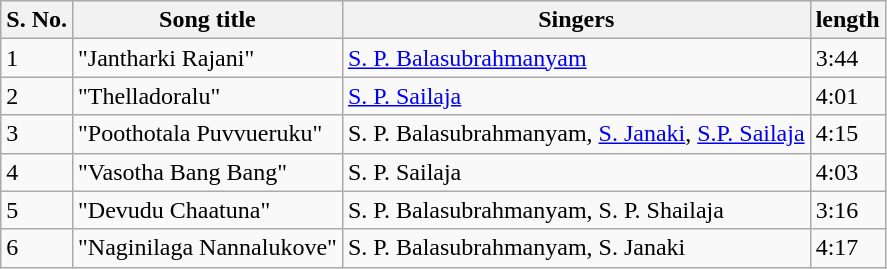<table class="wikitable">
<tr>
<th>S. No.</th>
<th>Song title</th>
<th>Singers</th>
<th>length</th>
</tr>
<tr>
<td>1</td>
<td>"Jantharki Rajani"</td>
<td><a href='#'>S. P. Balasubrahmanyam</a></td>
<td>3:44</td>
</tr>
<tr>
<td>2</td>
<td>"Thelladoralu"</td>
<td><a href='#'>S. P. Sailaja</a></td>
<td>4:01</td>
</tr>
<tr>
<td>3</td>
<td>"Poothotala Puvvueruku"</td>
<td>S. P. Balasubrahmanyam, <a href='#'>S. Janaki</a>, <a href='#'>S.P. Sailaja</a></td>
<td>4:15</td>
</tr>
<tr>
<td>4</td>
<td>"Vasotha Bang Bang"</td>
<td>S. P. Sailaja</td>
<td>4:03</td>
</tr>
<tr>
<td>5</td>
<td>"Devudu Chaatuna"</td>
<td>S. P. Balasubrahmanyam, S. P. Shailaja</td>
<td>3:16</td>
</tr>
<tr>
<td>6</td>
<td>"Naginilaga Nannalukove"</td>
<td>S. P. Balasubrahmanyam, S. Janaki</td>
<td>4:17</td>
</tr>
</table>
